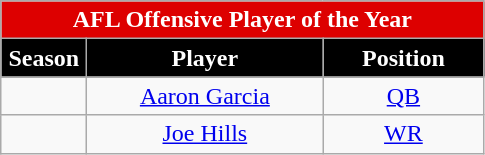<table class="wikitable sortable" style="text-align:center">
<tr>
<td colspan="4" style="background:#d00; color:white;"><strong>AFL Offensive Player of the Year</strong></td>
</tr>
<tr>
<th style="width:50px; background:black; color:white;">Season</th>
<th style="width:150px; background:black; color:white;">Player</th>
<th style="width:100px; background:black; color:white;">Position</th>
</tr>
<tr>
<td></td>
<td><a href='#'>Aaron Garcia</a></td>
<td><a href='#'>QB</a></td>
</tr>
<tr>
<td></td>
<td><a href='#'>Joe Hills</a></td>
<td><a href='#'>WR</a></td>
</tr>
</table>
